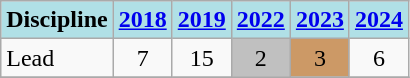<table class="wikitable" style="text-align: center">
<tr>
<th style="background: #b0e0e6">Discipline</th>
<th style="background: #b0e0e6"><a href='#'>2018</a></th>
<th style="background: #b0e0e6"><a href='#'>2019</a></th>
<th style="background: #b0e0e6"><a href='#'>2022</a></th>
<th style="background: #b0e0e6"><a href='#'>2023</a></th>
<th style="background: #b0e0e6"><a href='#'>2024</a></th>
</tr>
<tr>
<td align="left">Lead</td>
<td>7</td>
<td>15</td>
<td style="background: Silver">2</td>
<td style="background: #cc9966">3</td>
<td>6</td>
</tr>
<tr>
</tr>
</table>
